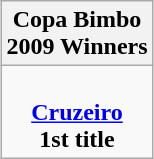<table class="wikitable" style="text-align: center; margin: 0 auto;">
<tr>
<th>Copa Bimbo<br>2009 Winners</th>
</tr>
<tr>
<td><br><strong><a href='#'>Cruzeiro</a></strong><br><strong>1st title</strong></td>
</tr>
</table>
